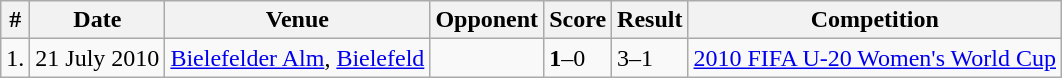<table class="wikitable">
<tr>
<th>#</th>
<th>Date</th>
<th>Venue</th>
<th>Opponent</th>
<th>Score</th>
<th>Result</th>
<th>Competition</th>
</tr>
<tr>
<td>1.</td>
<td>21 July 2010</td>
<td><a href='#'>Bielefelder Alm</a>, <a href='#'>Bielefeld</a></td>
<td></td>
<td><strong>1</strong>–0</td>
<td>3–1</td>
<td><a href='#'>2010 FIFA U-20 Women's World Cup</a></td>
</tr>
</table>
